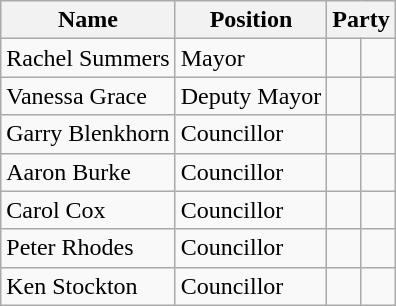<table class="wikitable">
<tr>
<th>Name</th>
<th>Position</th>
<th colspan="2">Party</th>
</tr>
<tr>
<td>Rachel Summers</td>
<td>Mayor</td>
<td></td>
<td></td>
</tr>
<tr>
<td>Vanessa Grace</td>
<td>Deputy Mayor</td>
<td></td>
<td></td>
</tr>
<tr>
<td>Garry Blenkhorn</td>
<td>Councillor</td>
<td></td>
<td></td>
</tr>
<tr>
<td>Aaron Burke</td>
<td>Councillor</td>
<td></td>
<td></td>
</tr>
<tr>
<td>Carol Cox</td>
<td>Councillor</td>
<td></td>
<td></td>
</tr>
<tr>
<td>Peter Rhodes</td>
<td>Councillor</td>
<td></td>
<td></td>
</tr>
<tr>
<td>Ken Stockton</td>
<td>Councillor</td>
<td></td>
<td></td>
</tr>
</table>
